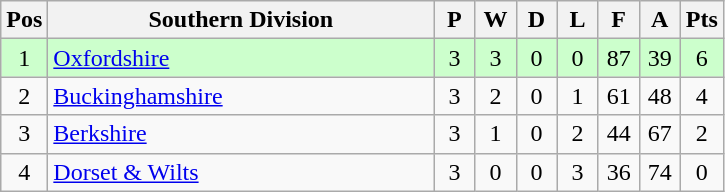<table class="wikitable" style="font-size: 100%">
<tr>
<th width=20>Pos</th>
<th width=250>Southern Division</th>
<th width=20>P</th>
<th width=20>W</th>
<th width=20>D</th>
<th width=20>L</th>
<th width=20>F</th>
<th width=20>A</th>
<th width=20>Pts</th>
</tr>
<tr align=center style="background: #CCFFCC;">
<td>1</td>
<td align="left"><a href='#'>Oxfordshire</a></td>
<td>3</td>
<td>3</td>
<td>0</td>
<td>0</td>
<td>87</td>
<td>39</td>
<td>6</td>
</tr>
<tr align=center>
<td>2</td>
<td align="left"><a href='#'>Buckinghamshire</a></td>
<td>3</td>
<td>2</td>
<td>0</td>
<td>1</td>
<td>61</td>
<td>48</td>
<td>4</td>
</tr>
<tr align=center>
<td>3</td>
<td align="left"><a href='#'>Berkshire</a></td>
<td>3</td>
<td>1</td>
<td>0</td>
<td>2</td>
<td>44</td>
<td>67</td>
<td>2</td>
</tr>
<tr align=center>
<td>4</td>
<td align="left"><a href='#'>Dorset & Wilts</a></td>
<td>3</td>
<td>0</td>
<td>0</td>
<td>3</td>
<td>36</td>
<td>74</td>
<td>0</td>
</tr>
</table>
